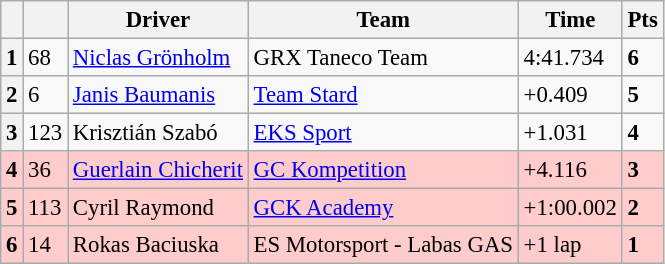<table class="wikitable" style="font-size:95%">
<tr>
<th></th>
<th></th>
<th>Driver</th>
<th>Team</th>
<th>Time</th>
<th>Pts</th>
</tr>
<tr>
<th>1</th>
<td>68</td>
<td> <a href='#'>Niclas Grönholm</a></td>
<td>GRX Taneco Team</td>
<td>4:41.734</td>
<td><strong>6</strong></td>
</tr>
<tr>
<th>2</th>
<td>6</td>
<td> <a href='#'>Janis Baumanis</a></td>
<td><a href='#'>Team Stard</a></td>
<td>+0.409</td>
<td><strong>5</strong></td>
</tr>
<tr>
<th>3</th>
<td>123</td>
<td> Krisztián Szabó</td>
<td><a href='#'>EKS Sport</a></td>
<td>+1.031</td>
<td><strong>4</strong></td>
</tr>
<tr>
<th style="background:#ffcccc;">4</th>
<td style="background:#ffcccc;">36</td>
<td style="background:#ffcccc;"> <a href='#'>Guerlain Chicherit</a></td>
<td style="background:#ffcccc;"><a href='#'>GC Kompetition</a></td>
<td style="background:#ffcccc;">+4.116</td>
<td style="background:#ffcccc;"><strong>3</strong></td>
</tr>
<tr>
<th style="background:#ffcccc;">5</th>
<td style="background:#ffcccc;">113</td>
<td style="background:#ffcccc;"> Cyril Raymond</td>
<td style="background:#ffcccc;"><a href='#'>GCK Academy</a></td>
<td style="background:#ffcccc;">+1:00.002</td>
<td style="background:#ffcccc;"><strong>2</strong></td>
</tr>
<tr>
<th style="background:#ffcccc;">6</th>
<td style="background:#ffcccc;">14</td>
<td style="background:#ffcccc;"> Rokas Baciuska</td>
<td style="background:#ffcccc;">ES Motorsport - Labas GAS</td>
<td style="background:#ffcccc;">+1 lap</td>
<td style="background:#ffcccc;"><strong>1</strong></td>
</tr>
</table>
